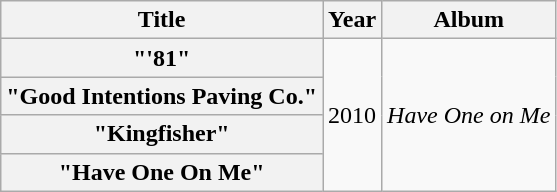<table class="wikitable plainrowheaders" style="text-align:center;">
<tr>
<th>Title</th>
<th>Year</th>
<th>Album</th>
</tr>
<tr>
<th scope="row">"'81"</th>
<td rowspan="4">2010</td>
<td rowspan="4"><em>Have One on Me</em></td>
</tr>
<tr>
<th scope="row">"Good Intentions Paving Co."</th>
</tr>
<tr>
<th scope="row">"Kingfisher"</th>
</tr>
<tr>
<th scope="row">"Have One On Me"</th>
</tr>
</table>
